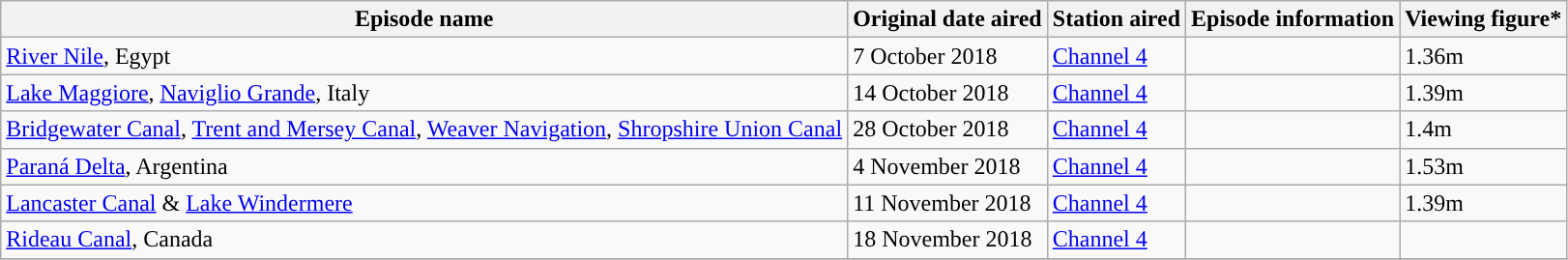<table class="wikitable sortable">
<tr>
<th>Episode name</th>
<th>Original date aired</th>
<th>Station aired</th>
<th>Episode information</th>
<th>Viewing figure*</th>
</tr>
<tr>
<td><a href='#'>River Nile</a>, Egypt</td>
<td>7 October 2018</td>
<td><a href='#'>Channel 4</a></td>
<td></td>
<td>1.36m</td>
</tr>
<tr>
<td><a href='#'>Lake Maggiore</a>, <a href='#'>Naviglio Grande</a>, Italy</td>
<td>14 October 2018</td>
<td><a href='#'>Channel 4</a></td>
<td></td>
<td>1.39m</td>
</tr>
<tr>
<td><a href='#'>Bridgewater Canal</a>, <a href='#'>Trent and Mersey Canal</a>, <a href='#'>Weaver Navigation</a>, <a href='#'>Shropshire Union Canal</a></td>
<td>28 October 2018</td>
<td><a href='#'>Channel 4</a></td>
<td></td>
<td>1.4m</td>
</tr>
<tr>
<td><a href='#'>Paraná Delta</a>, Argentina</td>
<td>4 November 2018</td>
<td><a href='#'>Channel 4</a></td>
<td></td>
<td>1.53m</td>
</tr>
<tr>
<td><a href='#'>Lancaster Canal</a> & <a href='#'>Lake Windermere</a></td>
<td>11 November 2018</td>
<td><a href='#'>Channel 4</a></td>
<td></td>
<td>1.39m</td>
</tr>
<tr>
<td><a href='#'>Rideau Canal</a>, Canada</td>
<td>18 November 2018</td>
<td><a href='#'>Channel 4</a></td>
<td></td>
<td></td>
</tr>
<tr>
</tr>
</table>
